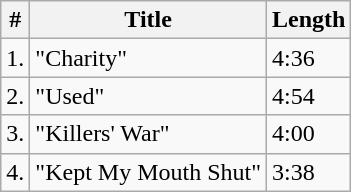<table class="wikitable">
<tr>
<th>#</th>
<th>Title</th>
<th>Length</th>
</tr>
<tr>
<td>1.</td>
<td>"Charity"</td>
<td>4:36</td>
</tr>
<tr>
<td>2.</td>
<td>"Used"</td>
<td>4:54</td>
</tr>
<tr>
<td>3.</td>
<td>"Killers' War"</td>
<td>4:00</td>
</tr>
<tr>
<td>4.</td>
<td>"Kept My Mouth Shut"</td>
<td>3:38</td>
</tr>
</table>
